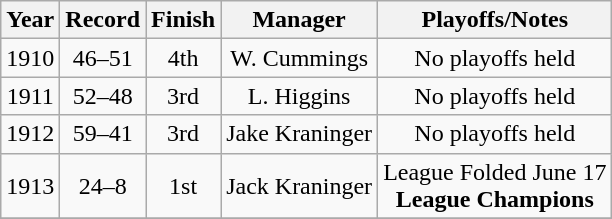<table class="wikitable" style="text-align:center">
<tr>
<th>Year</th>
<th>Record</th>
<th>Finish</th>
<th>Manager</th>
<th>Playoffs/Notes</th>
</tr>
<tr>
<td>1910</td>
<td>46–51</td>
<td>4th</td>
<td>W. Cummings</td>
<td>No playoffs held</td>
</tr>
<tr>
<td>1911</td>
<td>52–48</td>
<td>3rd</td>
<td>L. Higgins</td>
<td>No playoffs held</td>
</tr>
<tr>
<td>1912</td>
<td>59–41</td>
<td>3rd</td>
<td>Jake Kraninger</td>
<td>No playoffs held</td>
</tr>
<tr>
<td>1913</td>
<td>24–8</td>
<td>1st</td>
<td>Jack Kraninger</td>
<td>League Folded June 17 <br><strong>League Champions</strong></td>
</tr>
<tr>
</tr>
</table>
